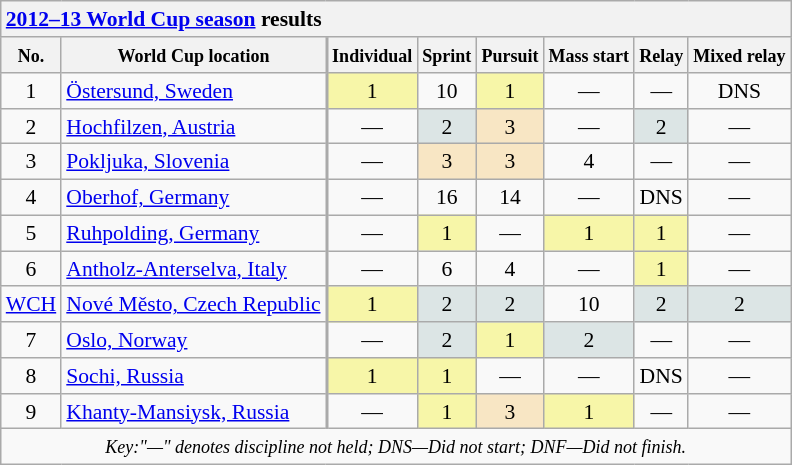<table class="wikitable collapsible collapsed" style="font-size:90%; text-align:center; float:left; margin:1em 1em 1em 0;">
<tr>
<th colspan="9" style="white-space:nowrap; text-align:left;"><a href='#'>2012–13 World Cup season</a> results  </th>
</tr>
<tr>
<th><small>No.</small></th>
<th><small>World Cup location</small></th>
<td rowspan="11" style="border-bottom-width:2x; padding:0;"></td>
<th><small>Individual</small></th>
<th><small>Sprint</small></th>
<th><small>Pursuit</small></th>
<th><small>Mass start</small></th>
<th><small>Relay</small></th>
<th><small>Mixed relay</small></th>
</tr>
<tr>
<td>1</td>
<td style="text-align:left;"><a href='#'>Östersund, Sweden</a></td>
<td style="background:#f7f6a8;">1</td>
<td>10</td>
<td style="background:#f7f6a8;">1</td>
<td>—</td>
<td>—</td>
<td>DNS</td>
</tr>
<tr>
<td>2</td>
<td style="text-align:left;"><a href='#'>Hochfilzen, Austria</a></td>
<td>—</td>
<td style="background:#dce5e5;">2</td>
<td style="background:#f8e6c4;">3</td>
<td>—</td>
<td style="background:#dce5e5;">2</td>
<td>—</td>
</tr>
<tr>
<td>3</td>
<td style="text-align:left;"><a href='#'>Pokljuka, Slovenia</a></td>
<td>—</td>
<td style="background:#f8e6c4;">3</td>
<td style="background:#f8e6c4;">3</td>
<td>4</td>
<td>—</td>
<td>—</td>
</tr>
<tr>
<td>4</td>
<td style="text-align:left;"><a href='#'>Oberhof, Germany</a></td>
<td>—</td>
<td>16</td>
<td>14</td>
<td>—</td>
<td>DNS</td>
<td>—</td>
</tr>
<tr>
<td>5</td>
<td style="text-align:left;"><a href='#'>Ruhpolding, Germany</a></td>
<td>—</td>
<td style="background:#f7f6a8;">1</td>
<td>—</td>
<td style="background:#f7f6a8;">1</td>
<td style="background:#f7f6a8;">1</td>
<td>—</td>
</tr>
<tr>
<td>6</td>
<td style="text-align:left;"><a href='#'>Antholz-Anterselva, Italy</a></td>
<td>—</td>
<td>6</td>
<td>4</td>
<td>—</td>
<td style="background:#f7f6a8;">1</td>
<td>—</td>
</tr>
<tr>
<td><a href='#'>WCH</a></td>
<td style="text-align:left;"><a href='#'>Nové Město, Czech Republic</a></td>
<td style="background:#f7f6a8;">1</td>
<td style="background:#dce5e5;">2</td>
<td style="background:#dce5e5;">2</td>
<td>10</td>
<td style="background:#dce5e5;">2</td>
<td style="background:#dce5e5;">2</td>
</tr>
<tr>
<td>7</td>
<td style="text-align:left;"><a href='#'>Oslo, Norway</a></td>
<td>—</td>
<td style="background:#dce5e5;">2</td>
<td style="background:#f7f6a8;">1</td>
<td style="background:#dce5e5;">2</td>
<td>—</td>
<td>—</td>
</tr>
<tr>
<td>8</td>
<td style="text-align:left;"><a href='#'>Sochi, Russia</a></td>
<td style="background:#f7f6a8;">1</td>
<td style="background:#f7f6a8;">1</td>
<td>—</td>
<td>—</td>
<td>DNS</td>
<td>—</td>
</tr>
<tr>
<td>9</td>
<td style="text-align:left;"><a href='#'>Khanty-Mansiysk, Russia</a></td>
<td>—</td>
<td style="background:#f7f6a8;">1</td>
<td style="background:#f8e6c4;">3</td>
<td style="background:#f7f6a8;">1</td>
<td>—</td>
<td>—</td>
</tr>
<tr>
<td style="text-align:center;" colspan="9"><small><em>Key:"—" denotes discipline not held; DNS—Did not start; DNF—Did not finish.</em></small></td>
</tr>
</table>
